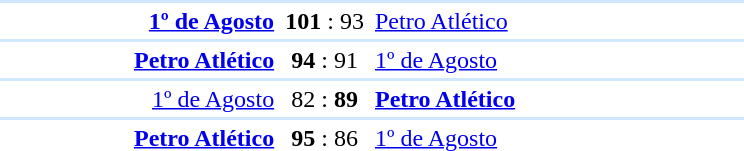<table style="text-align:center" width=500>
<tr>
<th width=30%></th>
<th width=10%></th>
<th width=30%></th>
<th width=10%></th>
</tr>
<tr align="left" bgcolor=#D0E7FF>
<td colspan=4></td>
</tr>
<tr>
<td align="right"><strong><a href='#'>1º de Agosto</a></strong></td>
<td><strong>101</strong> : 93</td>
<td align=left><a href='#'>Petro Atlético</a></td>
</tr>
<tr align="left" bgcolor=#D0E7FF>
<td colspan=4></td>
</tr>
<tr>
<td align="right"><strong><a href='#'>Petro Atlético</a></strong></td>
<td><strong>94</strong> : 91</td>
<td align=left><a href='#'>1º de Agosto</a></td>
</tr>
<tr align="left" bgcolor=#D0E7FF>
<td colspan=4></td>
</tr>
<tr>
<td align="right"><a href='#'>1º de Agosto</a></td>
<td>82 : <strong>89</strong></td>
<td align=left><strong><a href='#'>Petro Atlético</a></strong></td>
</tr>
<tr align="left" bgcolor=#D0E7FF>
<td colspan=4></td>
</tr>
<tr>
<td align="right"><strong><a href='#'>Petro Atlético</a></strong></td>
<td><strong>95</strong> : 86</td>
<td align=left><a href='#'>1º de Agosto</a></td>
</tr>
</table>
